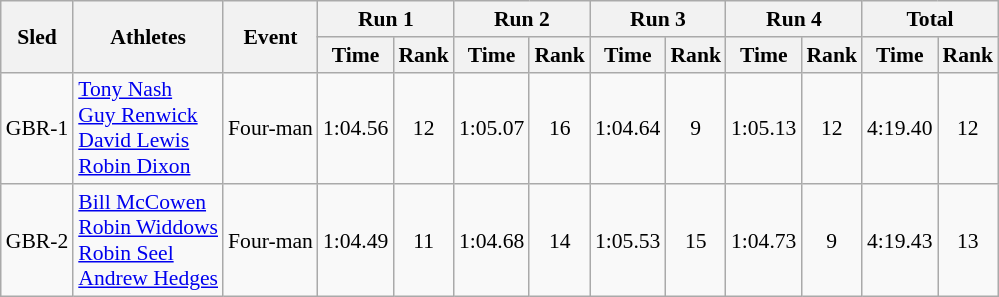<table class="wikitable"  border="1" style="font-size:90%">
<tr>
<th rowspan="2">Sled</th>
<th rowspan="2">Athletes</th>
<th rowspan="2">Event</th>
<th colspan="2">Run 1</th>
<th colspan="2">Run 2</th>
<th colspan="2">Run 3</th>
<th colspan="2">Run 4</th>
<th colspan="2">Total</th>
</tr>
<tr>
<th>Time</th>
<th>Rank</th>
<th>Time</th>
<th>Rank</th>
<th>Time</th>
<th>Rank</th>
<th>Time</th>
<th>Rank</th>
<th>Time</th>
<th>Rank</th>
</tr>
<tr>
<td align="center">GBR-1</td>
<td><a href='#'>Tony Nash</a><br><a href='#'>Guy Renwick</a><br><a href='#'>David Lewis</a><br><a href='#'>Robin Dixon</a></td>
<td>Four-man</td>
<td align="center">1:04.56</td>
<td align="center">12</td>
<td align="center">1:05.07</td>
<td align="center">16</td>
<td align="center">1:04.64</td>
<td align="center">9</td>
<td align="center">1:05.13</td>
<td align="center">12</td>
<td align="center">4:19.40</td>
<td align="center">12</td>
</tr>
<tr>
<td align="center">GBR-2</td>
<td><a href='#'>Bill McCowen</a><br><a href='#'>Robin Widdows</a><br><a href='#'>Robin Seel</a><br><a href='#'>Andrew Hedges</a></td>
<td>Four-man</td>
<td align="center">1:04.49</td>
<td align="center">11</td>
<td align="center">1:04.68</td>
<td align="center">14</td>
<td align="center">1:05.53</td>
<td align="center">15</td>
<td align="center">1:04.73</td>
<td align="center">9</td>
<td align="center">4:19.43</td>
<td align="center">13</td>
</tr>
</table>
